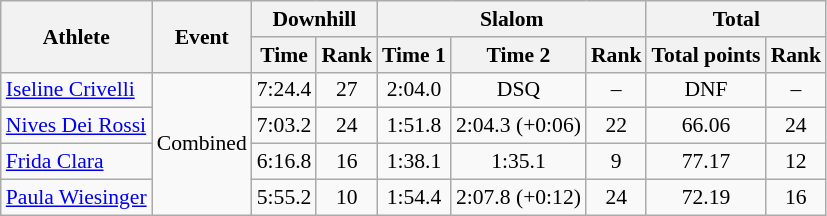<table class="wikitable" style="font-size:90%">
<tr>
<th rowspan="2">Athlete</th>
<th rowspan="2">Event</th>
<th colspan="2">Downhill</th>
<th colspan="3">Slalom</th>
<th colspan="2">Total</th>
</tr>
<tr>
<th>Time</th>
<th>Rank</th>
<th>Time 1</th>
<th>Time 2</th>
<th>Rank</th>
<th>Total points</th>
<th>Rank</th>
</tr>
<tr>
<td><a href='#'>Iseline Crivelli</a></td>
<td rowspan="4">Combined</td>
<td align="center">7:24.4</td>
<td align="center">27</td>
<td align="center">2:04.0</td>
<td align="center">DSQ</td>
<td align="center">–</td>
<td align="center">DNF</td>
<td align="center">–</td>
</tr>
<tr>
<td><a href='#'>Nives Dei Rossi</a></td>
<td align="center">7:03.2</td>
<td align="center">24</td>
<td align="center">1:51.8</td>
<td align="center">2:04.3 (+0:06)</td>
<td align="center">22</td>
<td align="center">66.06</td>
<td align="center">24</td>
</tr>
<tr>
<td><a href='#'>Frida Clara</a></td>
<td align="center">6:16.8</td>
<td align="center">16</td>
<td align="center">1:38.1</td>
<td align="center">1:35.1</td>
<td align="center">9</td>
<td align="center">77.17</td>
<td align="center">12</td>
</tr>
<tr>
<td><a href='#'>Paula Wiesinger</a></td>
<td align="center">5:55.2</td>
<td align="center">10</td>
<td align="center">1:54.4</td>
<td align="center">2:07.8 (+0:12)</td>
<td align="center">24</td>
<td align="center">72.19</td>
<td align="center">16</td>
</tr>
</table>
